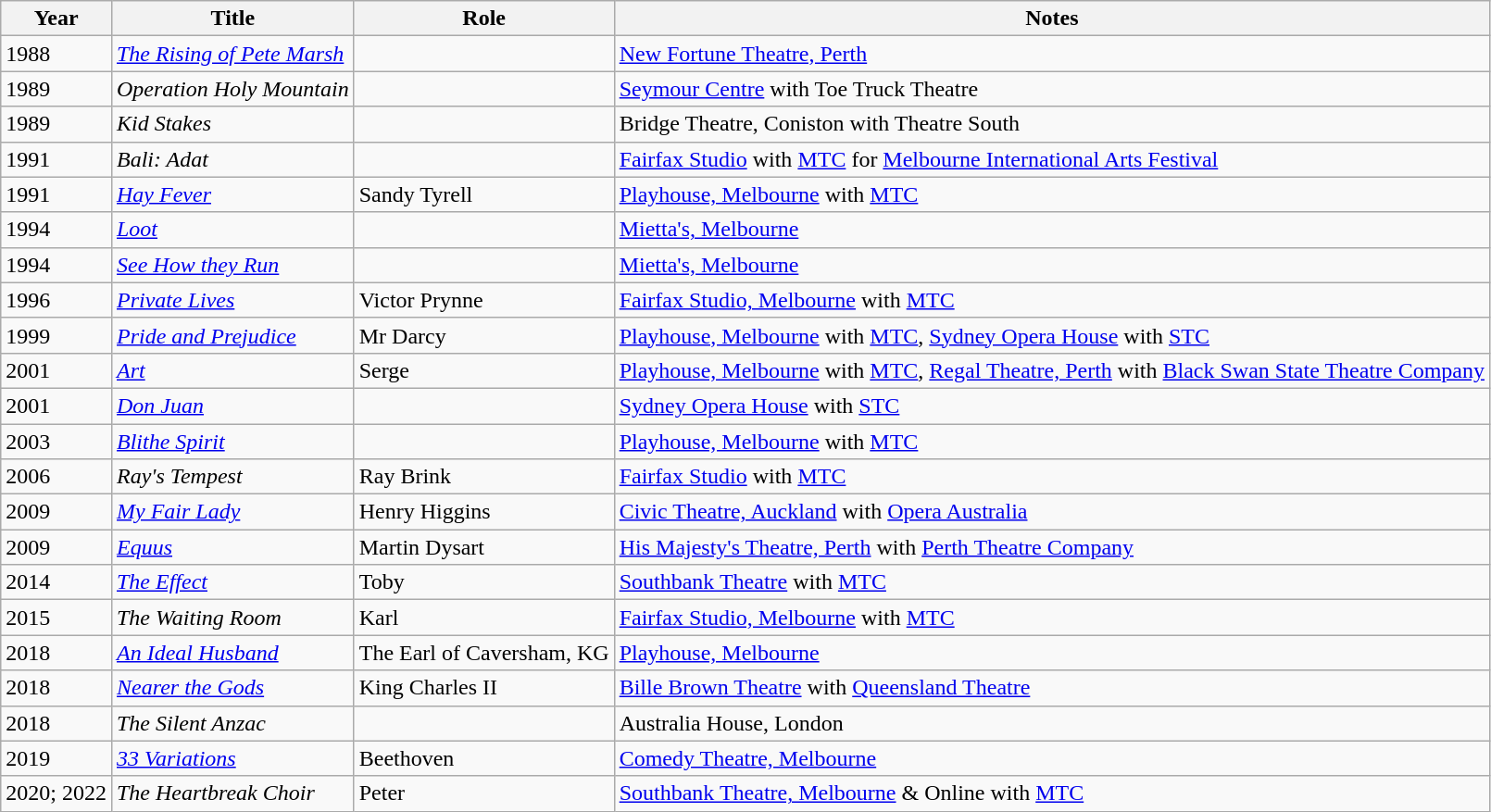<table class="wikitable">
<tr>
<th>Year</th>
<th>Title</th>
<th>Role</th>
<th>Notes</th>
</tr>
<tr>
<td>1988</td>
<td><em><a href='#'>The Rising of Pete Marsh</a></em></td>
<td></td>
<td><a href='#'>New Fortune Theatre, Perth</a></td>
</tr>
<tr>
<td>1989</td>
<td><em>Operation Holy Mountain</em></td>
<td></td>
<td><a href='#'>Seymour Centre</a> with Toe Truck Theatre</td>
</tr>
<tr>
<td>1989</td>
<td><em>Kid Stakes</em></td>
<td></td>
<td>Bridge Theatre, Coniston with Theatre South</td>
</tr>
<tr>
<td>1991</td>
<td><em>Bali: Adat</em></td>
<td></td>
<td><a href='#'>Fairfax Studio</a> with <a href='#'>MTC</a> for <a href='#'>Melbourne International Arts Festival</a></td>
</tr>
<tr>
<td>1991</td>
<td><em><a href='#'>Hay Fever</a></em></td>
<td>Sandy Tyrell</td>
<td><a href='#'>Playhouse, Melbourne</a> with <a href='#'>MTC</a></td>
</tr>
<tr>
<td>1994</td>
<td><em><a href='#'>Loot</a></em></td>
<td></td>
<td><a href='#'>Mietta's, Melbourne</a></td>
</tr>
<tr>
<td>1994</td>
<td><em><a href='#'>See How they Run</a></em></td>
<td></td>
<td><a href='#'>Mietta's, Melbourne</a></td>
</tr>
<tr>
<td>1996</td>
<td><em><a href='#'>Private Lives</a></em></td>
<td>Victor Prynne</td>
<td><a href='#'>Fairfax Studio, Melbourne</a> with <a href='#'>MTC</a></td>
</tr>
<tr>
<td>1999</td>
<td><em><a href='#'>Pride and Prejudice</a></em></td>
<td>Mr Darcy</td>
<td><a href='#'>Playhouse, Melbourne</a> with <a href='#'>MTC</a>, <a href='#'>Sydney Opera House</a> with <a href='#'>STC</a></td>
</tr>
<tr>
<td>2001</td>
<td><em><a href='#'>Art</a></em></td>
<td>Serge</td>
<td><a href='#'>Playhouse, Melbourne</a> with <a href='#'>MTC</a>, <a href='#'>Regal Theatre, Perth</a> with <a href='#'>Black Swan State Theatre Company</a></td>
</tr>
<tr>
<td>2001</td>
<td><em><a href='#'>Don Juan</a></em></td>
<td></td>
<td><a href='#'>Sydney Opera House</a> with <a href='#'>STC</a></td>
</tr>
<tr>
<td>2003</td>
<td><em><a href='#'>Blithe Spirit</a></em></td>
<td></td>
<td><a href='#'>Playhouse, Melbourne</a> with <a href='#'>MTC</a></td>
</tr>
<tr>
<td>2006</td>
<td><em>Ray's Tempest</em></td>
<td>Ray Brink</td>
<td><a href='#'>Fairfax Studio</a> with <a href='#'>MTC</a></td>
</tr>
<tr>
<td>2009</td>
<td><em><a href='#'>My Fair Lady</a></em></td>
<td>Henry Higgins</td>
<td><a href='#'>Civic Theatre, Auckland</a> with <a href='#'>Opera Australia</a></td>
</tr>
<tr>
<td>2009</td>
<td><em><a href='#'>Equus</a></em></td>
<td>Martin Dysart</td>
<td><a href='#'>His Majesty's Theatre, Perth</a> with <a href='#'>Perth Theatre Company</a></td>
</tr>
<tr>
<td>2014</td>
<td><em><a href='#'>The Effect</a></em></td>
<td>Toby</td>
<td><a href='#'>Southbank Theatre</a> with <a href='#'>MTC</a></td>
</tr>
<tr>
<td>2015</td>
<td><em>The Waiting Room</em></td>
<td>Karl</td>
<td><a href='#'>Fairfax Studio, Melbourne</a> with <a href='#'>MTC</a></td>
</tr>
<tr>
<td>2018</td>
<td><em><a href='#'>An Ideal Husband</a></em></td>
<td>The Earl of Caversham, KG</td>
<td><a href='#'>Playhouse, Melbourne</a></td>
</tr>
<tr>
<td>2018</td>
<td><em><a href='#'>Nearer the Gods</a></em></td>
<td>King Charles II</td>
<td><a href='#'>Bille Brown Theatre</a> with <a href='#'>Queensland Theatre</a></td>
</tr>
<tr>
<td>2018</td>
<td><em>The Silent Anzac</em></td>
<td></td>
<td>Australia House, London</td>
</tr>
<tr>
<td>2019</td>
<td><em><a href='#'>33 Variations</a></em></td>
<td>Beethoven</td>
<td><a href='#'>Comedy Theatre, Melbourne</a></td>
</tr>
<tr>
<td>2020; 2022</td>
<td><em>The Heartbreak Choir</em></td>
<td>Peter</td>
<td><a href='#'>Southbank Theatre, Melbourne</a> & Online with <a href='#'>MTC</a></td>
</tr>
</table>
